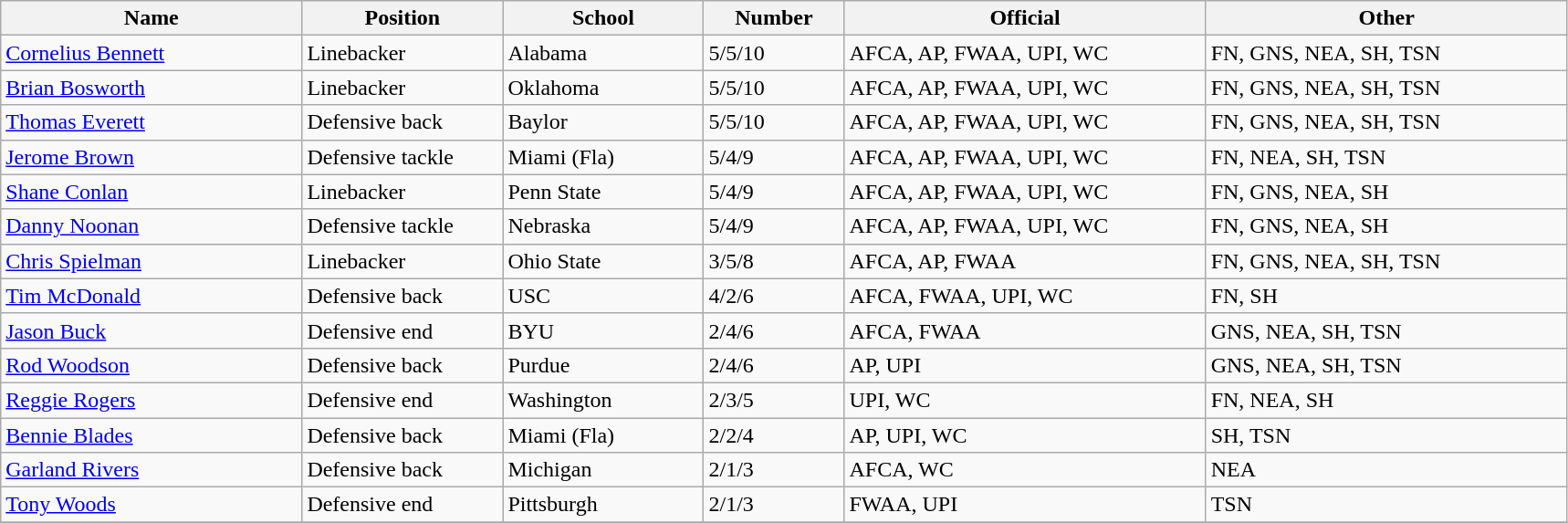<table class="wikitable sortable">
<tr>
<th bgcolor="#DDDDFF" width="15%">Name</th>
<th bgcolor="#DDDDFF" width="10%">Position</th>
<th bgcolor="#DDDDFF" width="10%">School</th>
<th bgcolor="#DDDDFF" width="7%">Number</th>
<th bgcolor="#DDDDFF" width="18%">Official</th>
<th bgcolor="#DDDDFF" width="18%">Other</th>
</tr>
<tr align="left">
<td><a href='#'>Cornelius Bennett</a></td>
<td>Linebacker</td>
<td>Alabama</td>
<td>5/5/10</td>
<td>AFCA, AP, FWAA, UPI, WC</td>
<td>FN, GNS, NEA, SH, TSN</td>
</tr>
<tr align="left">
<td><a href='#'>Brian Bosworth</a></td>
<td>Linebacker</td>
<td>Oklahoma</td>
<td>5/5/10</td>
<td>AFCA, AP, FWAA, UPI, WC</td>
<td>FN, GNS, NEA, SH, TSN</td>
</tr>
<tr align="left">
<td><a href='#'>Thomas Everett</a></td>
<td>Defensive back</td>
<td>Baylor</td>
<td>5/5/10</td>
<td>AFCA, AP, FWAA, UPI, WC</td>
<td>FN, GNS, NEA, SH, TSN</td>
</tr>
<tr align="left">
<td><a href='#'>Jerome Brown</a></td>
<td>Defensive tackle</td>
<td>Miami (Fla)</td>
<td>5/4/9</td>
<td>AFCA, AP, FWAA, UPI, WC</td>
<td>FN, NEA, SH, TSN</td>
</tr>
<tr align="left">
<td><a href='#'>Shane Conlan</a></td>
<td>Linebacker</td>
<td>Penn State</td>
<td>5/4/9</td>
<td>AFCA, AP, FWAA, UPI, WC</td>
<td>FN, GNS, NEA, SH</td>
</tr>
<tr align="left">
<td><a href='#'>Danny Noonan</a></td>
<td>Defensive tackle</td>
<td>Nebraska</td>
<td>5/4/9</td>
<td>AFCA, AP, FWAA, UPI, WC</td>
<td>FN, GNS, NEA, SH</td>
</tr>
<tr align="left">
<td><a href='#'>Chris Spielman</a></td>
<td>Linebacker</td>
<td>Ohio State</td>
<td>3/5/8</td>
<td>AFCA, AP, FWAA</td>
<td>FN, GNS, NEA, SH, TSN</td>
</tr>
<tr align="left">
<td><a href='#'>Tim McDonald</a></td>
<td>Defensive back</td>
<td>USC</td>
<td>4/2/6</td>
<td>AFCA, FWAA, UPI, WC</td>
<td>FN, SH</td>
</tr>
<tr align="left">
<td><a href='#'>Jason Buck</a></td>
<td>Defensive end</td>
<td>BYU</td>
<td>2/4/6</td>
<td>AFCA, FWAA</td>
<td>GNS, NEA, SH, TSN</td>
</tr>
<tr align="left">
<td><a href='#'>Rod Woodson</a></td>
<td>Defensive back</td>
<td>Purdue</td>
<td>2/4/6</td>
<td>AP, UPI</td>
<td>GNS, NEA, SH, TSN</td>
</tr>
<tr align="left">
<td><a href='#'>Reggie Rogers</a></td>
<td>Defensive end</td>
<td>Washington</td>
<td>2/3/5</td>
<td>UPI, WC</td>
<td>FN, NEA, SH</td>
</tr>
<tr align="left">
<td><a href='#'>Bennie Blades</a></td>
<td>Defensive back</td>
<td>Miami (Fla)</td>
<td>2/2/4</td>
<td>AP, UPI, WC</td>
<td>SH, TSN</td>
</tr>
<tr align="left">
<td><a href='#'>Garland Rivers</a></td>
<td>Defensive back</td>
<td>Michigan</td>
<td>2/1/3</td>
<td>AFCA, WC</td>
<td>NEA</td>
</tr>
<tr align="left">
<td><a href='#'>Tony Woods</a></td>
<td>Defensive end</td>
<td>Pittsburgh</td>
<td>2/1/3</td>
<td>FWAA, UPI</td>
<td>TSN</td>
</tr>
<tr align="left">
</tr>
</table>
